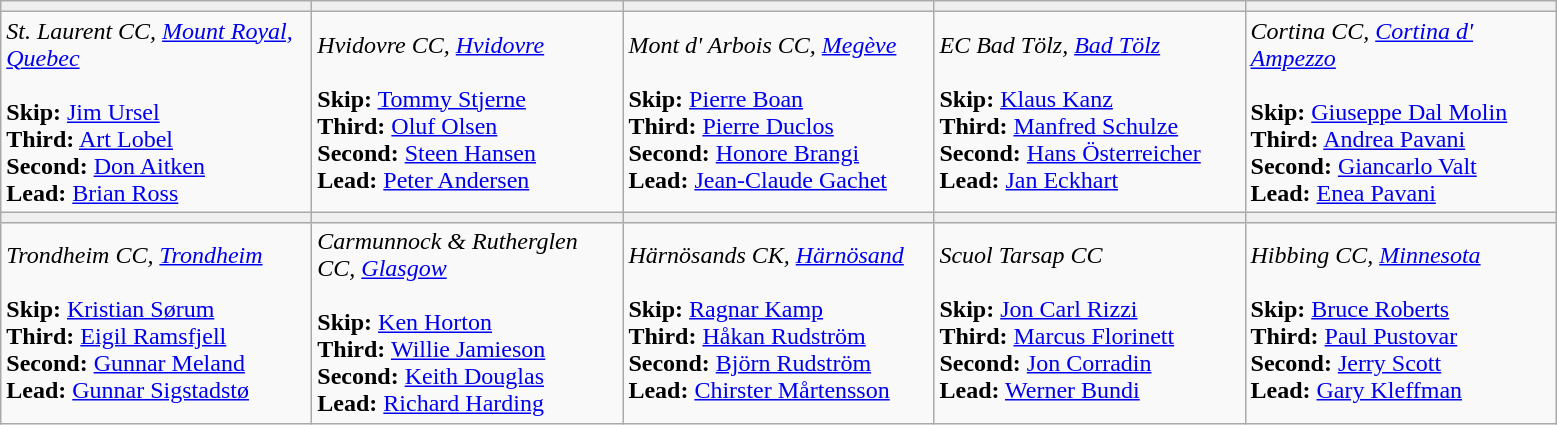<table class="wikitable">
<tr align=center>
<td bgcolor="#efefef" width="200"><strong></strong></td>
<td bgcolor="#efefef" width="200"><strong></strong></td>
<td bgcolor="#efefef" width="200"><strong></strong></td>
<td bgcolor="#efefef" width="200"><strong></strong></td>
<td bgcolor="#efefef" width="200"><strong></strong></td>
</tr>
<tr>
<td><em>St. Laurent CC, <a href='#'>Mount Royal, Quebec</a></em><br><br><strong>Skip:</strong> <a href='#'>Jim Ursel</a><br>
<strong>Third:</strong> <a href='#'>Art Lobel</a><br>
<strong>Second:</strong> <a href='#'>Don Aitken</a><br>
<strong>Lead:</strong> <a href='#'>Brian Ross</a></td>
<td><em>Hvidovre CC, <a href='#'>Hvidovre</a></em><br><br><strong>Skip:</strong> <a href='#'>Tommy Stjerne</a><br>
<strong>Third:</strong> <a href='#'>Oluf Olsen</a><br>
<strong>Second:</strong> <a href='#'>Steen Hansen</a><br>
<strong>Lead:</strong> <a href='#'>Peter Andersen</a></td>
<td><em>Mont d' Arbois CC, <a href='#'>Megève</a></em><br><br><strong>Skip:</strong> <a href='#'>Pierre Boan</a><br>
<strong>Third:</strong> <a href='#'>Pierre Duclos</a><br>
<strong>Second:</strong> <a href='#'>Honore Brangi</a><br>
<strong>Lead:</strong> <a href='#'>Jean-Claude Gachet</a></td>
<td><em>EC Bad Tölz, <a href='#'>Bad Tölz</a></em><br><br><strong>Skip:</strong> <a href='#'>Klaus Kanz</a><br>
<strong>Third:</strong> <a href='#'>Manfred Schulze</a><br>
<strong>Second:</strong> <a href='#'>Hans Österreicher</a><br>
<strong>Lead:</strong> <a href='#'>Jan Eckhart</a></td>
<td><em>Cortina CC, <a href='#'>Cortina d' Ampezzo</a></em><br><br><strong>Skip:</strong> <a href='#'>Giuseppe Dal Molin</a><br>
<strong>Third:</strong> <a href='#'>Andrea Pavani</a><br>
<strong>Second:</strong> <a href='#'>Giancarlo Valt</a><br>
<strong>Lead:</strong> <a href='#'>Enea Pavani</a></td>
</tr>
<tr align=center>
<td bgcolor="#efefef" width="200"><strong></strong></td>
<td bgcolor="#efefef" width="200"><strong></strong></td>
<td bgcolor="#efefef" width="200"><strong></strong></td>
<td bgcolor="#efefef" width="200"><strong></strong></td>
<td bgcolor="#efefef" width="200"><strong></strong></td>
</tr>
<tr>
<td><em>Trondheim CC, <a href='#'>Trondheim</a></em><br><br><strong>Skip:</strong> <a href='#'>Kristian Sørum</a><br>
<strong>Third:</strong> <a href='#'>Eigil Ramsfjell</a><br>
<strong>Second:</strong> <a href='#'>Gunnar Meland</a><br>
<strong>Lead:</strong> <a href='#'>Gunnar Sigstadstø</a></td>
<td><em>Carmunnock & Rutherglen CC, <a href='#'>Glasgow</a></em><br><br><strong>Skip:</strong> <a href='#'>Ken Horton</a><br>
<strong>Third:</strong> <a href='#'>Willie Jamieson</a><br>
<strong>Second:</strong> <a href='#'>Keith Douglas</a><br>
<strong>Lead:</strong> <a href='#'>Richard Harding</a></td>
<td><em>Härnösands CK, <a href='#'>Härnösand</a></em><br><br><strong>Skip:</strong> <a href='#'>Ragnar Kamp</a><br>
<strong>Third:</strong> <a href='#'>Håkan Rudström</a><br>
<strong>Second:</strong> <a href='#'>Björn Rudström</a><br>
<strong>Lead:</strong> <a href='#'>Chirster Mårtensson</a></td>
<td><em>Scuol Tarsap CC</em><br><br><strong>Skip:</strong> <a href='#'>Jon Carl Rizzi</a><br>
<strong>Third:</strong> <a href='#'>Marcus Florinett</a><br>
<strong>Second:</strong> <a href='#'>Jon Corradin</a><br>
<strong>Lead:</strong> <a href='#'>Werner Bundi</a></td>
<td><em>Hibbing CC, <a href='#'>Minnesota</a></em><br><br><strong>Skip:</strong> <a href='#'>Bruce Roberts</a><br>
<strong>Third:</strong> <a href='#'>Paul Pustovar</a><br>
<strong>Second:</strong> <a href='#'>Jerry Scott</a><br>
<strong>Lead:</strong> <a href='#'>Gary Kleffman</a></td>
</tr>
</table>
